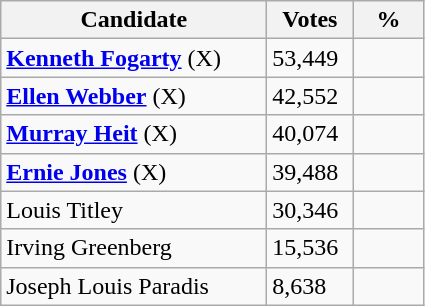<table class="wikitable">
<tr>
<th style="width: 170px">Candidate</th>
<th style="width: 50px">Votes</th>
<th style="width: 40px">%</th>
</tr>
<tr>
<td><strong><a href='#'>Kenneth Fogarty</a></strong> (X)</td>
<td>53,449</td>
<td></td>
</tr>
<tr>
<td><strong><a href='#'>Ellen Webber</a></strong> (X)</td>
<td>42,552</td>
<td></td>
</tr>
<tr>
<td><strong><a href='#'>Murray Heit</a></strong> (X)</td>
<td>40,074</td>
<td></td>
</tr>
<tr>
<td><strong><a href='#'>Ernie Jones</a></strong> (X)</td>
<td>39,488</td>
<td></td>
</tr>
<tr>
<td>Louis Titley</td>
<td>30,346</td>
<td></td>
</tr>
<tr>
<td>Irving Greenberg</td>
<td>15,536</td>
<td></td>
</tr>
<tr>
<td>Joseph Louis Paradis</td>
<td>8,638</td>
<td></td>
</tr>
</table>
